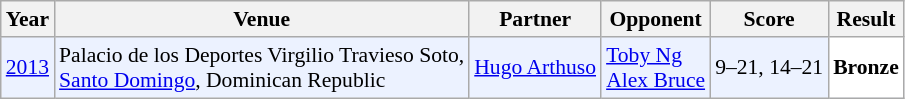<table class="sortable wikitable" style="font-size: 90%;">
<tr>
<th>Year</th>
<th>Venue</th>
<th>Partner</th>
<th>Opponent</th>
<th>Score</th>
<th>Result</th>
</tr>
<tr style="background:#ECF2FF">
<td align="center"><a href='#'>2013</a></td>
<td align="left">Palacio de los Deportes Virgilio Travieso Soto,<br><a href='#'>Santo Domingo</a>, Dominican Republic</td>
<td align="left"> <a href='#'>Hugo Arthuso</a></td>
<td align="left"> <a href='#'>Toby Ng</a><br> <a href='#'>Alex Bruce</a></td>
<td align="left">9–21, 14–21</td>
<td style="text-align:left; background:white"> <strong>Bronze</strong></td>
</tr>
</table>
